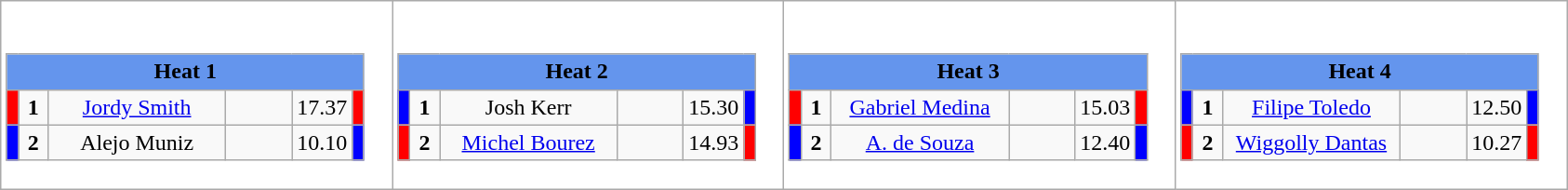<table class="wikitable" style="background:#fff;">
<tr>
<td style="margin: 1em auto;"><div><br><table class="wikitable">
<tr>
<td colspan="6"  style="text-align:center; background:#6495ed;"><strong>Heat 1</strong></td>
</tr>
<tr>
<td style="width:01px; background: #f00;"></td>
<td style="width:14px; text-align:center;"><strong>1</strong></td>
<td style="width:120px; text-align:center;"><a href='#'>Jordy Smith</a></td>
<td style="width:40px; text-align:center;"></td>
<td style="width:20px; text-align:center;">17.37</td>
<td style="width:01px; background: #f00;"></td>
</tr>
<tr>
<td style="width:01px; background: #00f;"></td>
<td style="width:14px; text-align:center;"><strong>2</strong></td>
<td style="width:120px; text-align:center;">Alejo Muniz</td>
<td style="width:40px; text-align:center;"></td>
<td style="width:20px; text-align:center;">10.10</td>
<td style="width:01px; background: #00f;"></td>
</tr>
</table>
</div></td>
<td style="margin: 1em auto;"><div><br><table class="wikitable">
<tr>
<td colspan="6"  style="text-align:center; background:#6495ed;"><strong>Heat 2</strong></td>
</tr>
<tr>
<td style="width:01px; background: #00f;"></td>
<td style="width:14px; text-align:center;"><strong>1</strong></td>
<td style="width:120px; text-align:center;">Josh Kerr</td>
<td style="width:40px; text-align:center;"></td>
<td style="width:20px; text-align:center;">15.30</td>
<td style="width:01px; background: #00f;"></td>
</tr>
<tr>
<td style="width:01px; background: #f00;"></td>
<td style="width:14px; text-align:center;"><strong>2</strong></td>
<td style="width:120px; text-align:center;"><a href='#'>Michel Bourez</a></td>
<td style="width:40px; text-align:center;"></td>
<td style="width:20px; text-align:center;">14.93</td>
<td style="width:01px; background: #f00;"></td>
</tr>
</table>
</div></td>
<td style="margin: 1em auto;"><div><br><table class="wikitable">
<tr>
<td colspan="6"  style="text-align:center; background:#6495ed;"><strong>Heat 3</strong></td>
</tr>
<tr>
<td style="width:01px; background: #f00;"></td>
<td style="width:14px; text-align:center;"><strong>1</strong></td>
<td style="width:120px; text-align:center;"><a href='#'>Gabriel Medina</a></td>
<td style="width:40px; text-align:center;"></td>
<td style="width:20px; text-align:center;">15.03</td>
<td style="width:01px; background: #f00;"></td>
</tr>
<tr>
<td style="width:01px; background: #00f;"></td>
<td style="width:14px; text-align:center;"><strong>2</strong></td>
<td style="width:120px; text-align:center;"><a href='#'>A. de Souza</a></td>
<td style="width:40px; text-align:center;"></td>
<td style="width:20px; text-align:center;">12.40</td>
<td style="width:01px; background: #00f;"></td>
</tr>
</table>
</div></td>
<td style="margin: 1em auto;"><div><br><table class="wikitable">
<tr>
<td colspan="6"  style="text-align:center; background:#6495ed;"><strong>Heat 4</strong></td>
</tr>
<tr>
<td style="width:01px; background: #00f;"></td>
<td style="width:14px; text-align:center;"><strong>1</strong></td>
<td style="width:120px; text-align:center;"><a href='#'>Filipe Toledo</a></td>
<td style="width:40px; text-align:center;"></td>
<td style="width:20px; text-align:center;">12.50</td>
<td style="width:01px; background: #00f;"></td>
</tr>
<tr>
<td style="width:01px; background: #f00;"></td>
<td style="width:14px; text-align:center;"><strong>2</strong></td>
<td style="width:120px; text-align:center;"><a href='#'>Wiggolly Dantas</a></td>
<td style="width:40px; text-align:center;"></td>
<td style="width:20px; text-align:center;">10.27</td>
<td style="width:01px; background: #f00;"></td>
</tr>
</table>
</div></td>
</tr>
</table>
